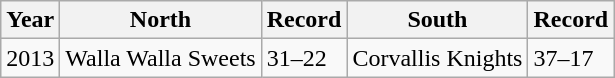<table class="wikitable">
<tr>
<th>Year</th>
<th>North</th>
<th>Record</th>
<th>South</th>
<th>Record</th>
</tr>
<tr>
<td>2013</td>
<td>Walla Walla Sweets</td>
<td>31–22</td>
<td>Corvallis Knights</td>
<td>37–17</td>
</tr>
</table>
